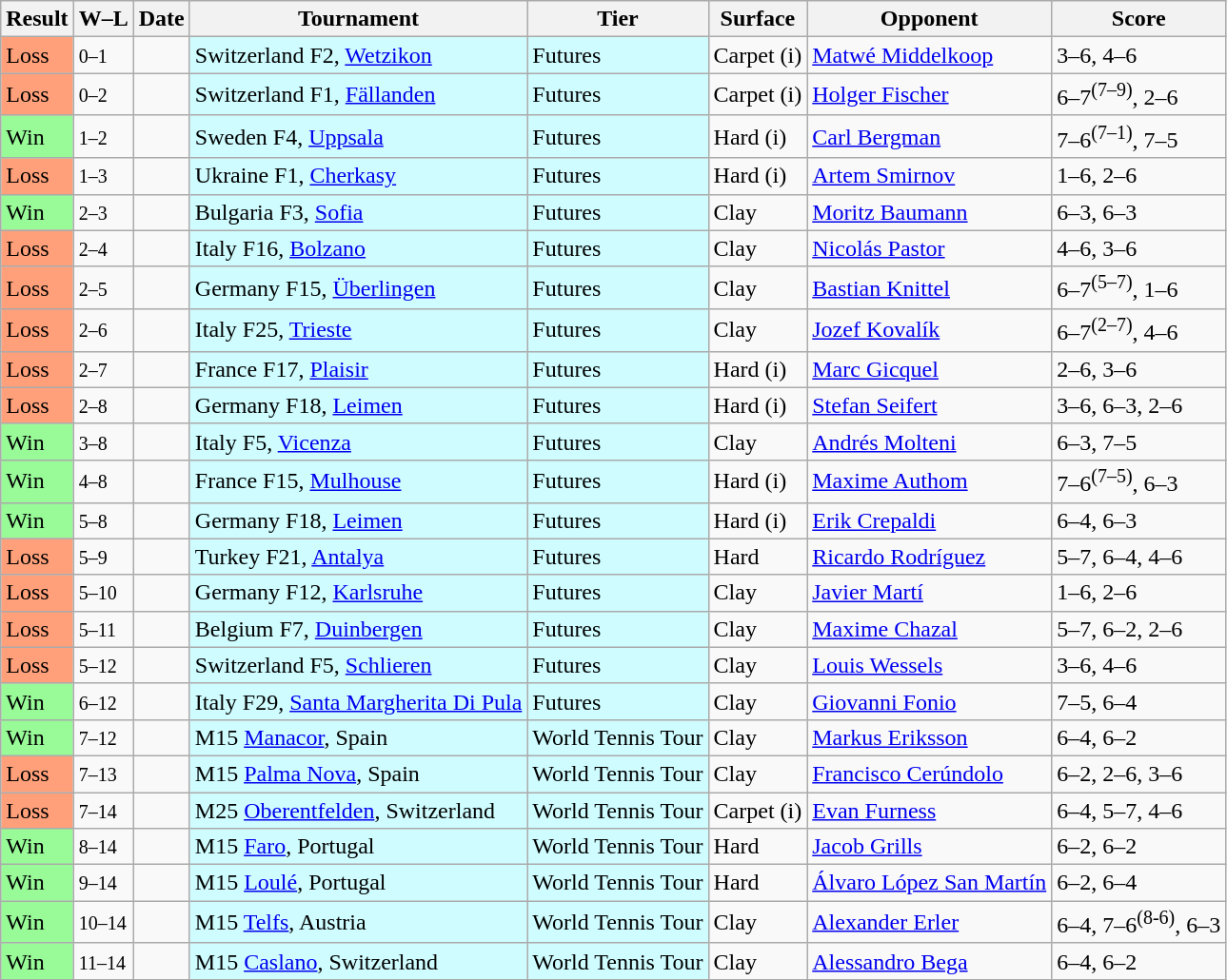<table class="sortable wikitable">
<tr>
<th>Result</th>
<th class="unsortable">W–L</th>
<th>Date</th>
<th>Tournament</th>
<th>Tier</th>
<th>Surface</th>
<th>Opponent</th>
<th class="unsortable">Score</th>
</tr>
<tr>
<td bgcolor=FFA07A>Loss</td>
<td><small>0–1</small></td>
<td></td>
<td style="background:#cffcff;">Switzerland F2, <a href='#'>Wetzikon</a></td>
<td style="background:#cffcff;">Futures</td>
<td>Carpet (i)</td>
<td> <a href='#'>Matwé Middelkoop</a></td>
<td>3–6, 4–6</td>
</tr>
<tr>
<td bgcolor=FFA07A>Loss</td>
<td><small>0–2</small></td>
<td></td>
<td style="background:#cffcff;">Switzerland F1, <a href='#'>Fällanden</a></td>
<td style="background:#cffcff;">Futures</td>
<td>Carpet (i)</td>
<td> <a href='#'>Holger Fischer</a></td>
<td>6–7<sup>(7–9)</sup>, 2–6</td>
</tr>
<tr>
<td bgcolor=98FB98>Win</td>
<td><small>1–2</small></td>
<td></td>
<td style="background:#cffcff;">Sweden F4, <a href='#'>Uppsala</a></td>
<td style="background:#cffcff;">Futures</td>
<td>Hard (i)</td>
<td> <a href='#'>Carl Bergman</a></td>
<td>7–6<sup>(7–1)</sup>, 7–5</td>
</tr>
<tr>
<td bgcolor=FFA07A>Loss</td>
<td><small>1–3</small></td>
<td></td>
<td style="background:#cffcff;">Ukraine F1, <a href='#'>Cherkasy</a></td>
<td style="background:#cffcff;">Futures</td>
<td>Hard (i)</td>
<td> <a href='#'>Artem Smirnov</a></td>
<td>1–6, 2–6</td>
</tr>
<tr>
<td bgcolor=98FB98>Win</td>
<td><small>2–3</small></td>
<td></td>
<td style="background:#cffcff;">Bulgaria F3, <a href='#'>Sofia</a></td>
<td style="background:#cffcff;">Futures</td>
<td>Clay</td>
<td> <a href='#'>Moritz Baumann</a></td>
<td>6–3, 6–3</td>
</tr>
<tr>
<td bgcolor=FFA07A>Loss</td>
<td><small>2–4</small></td>
<td></td>
<td style="background:#cffcff;">Italy F16, <a href='#'>Bolzano</a></td>
<td style="background:#cffcff;">Futures</td>
<td>Clay</td>
<td> <a href='#'>Nicolás Pastor</a></td>
<td>4–6, 3–6</td>
</tr>
<tr>
<td bgcolor=FFA07A>Loss</td>
<td><small>2–5</small></td>
<td></td>
<td style="background:#cffcff;">Germany F15, <a href='#'>Überlingen</a></td>
<td style="background:#cffcff;">Futures</td>
<td>Clay</td>
<td> <a href='#'>Bastian Knittel</a></td>
<td>6–7<sup>(5–7)</sup>, 1–6</td>
</tr>
<tr>
<td bgcolor=FFA07A>Loss</td>
<td><small>2–6</small></td>
<td></td>
<td style="background:#cffcff;">Italy F25, <a href='#'>Trieste</a></td>
<td style="background:#cffcff;">Futures</td>
<td>Clay</td>
<td> <a href='#'>Jozef Kovalík</a></td>
<td>6–7<sup>(2–7)</sup>, 4–6</td>
</tr>
<tr>
<td bgcolor=FFA07A>Loss</td>
<td><small>2–7</small></td>
<td></td>
<td style="background:#cffcff;">France F17, <a href='#'>Plaisir</a></td>
<td style="background:#cffcff;">Futures</td>
<td>Hard (i)</td>
<td> <a href='#'>Marc Gicquel</a></td>
<td>2–6, 3–6</td>
</tr>
<tr>
<td bgcolor=FFA07A>Loss</td>
<td><small>2–8</small></td>
<td></td>
<td style="background:#cffcff;">Germany F18, <a href='#'>Leimen</a></td>
<td style="background:#cffcff;">Futures</td>
<td>Hard (i)</td>
<td> <a href='#'>Stefan Seifert</a></td>
<td>3–6, 6–3, 2–6</td>
</tr>
<tr>
<td bgcolor=98FB98>Win</td>
<td><small>3–8</small></td>
<td></td>
<td style="background:#cffcff;">Italy F5, <a href='#'>Vicenza</a></td>
<td style="background:#cffcff;">Futures</td>
<td>Clay</td>
<td> <a href='#'>Andrés Molteni</a></td>
<td>6–3, 7–5</td>
</tr>
<tr>
<td bgcolor=98FB98>Win</td>
<td><small>4–8</small></td>
<td></td>
<td style="background:#cffcff;">France F15, <a href='#'>Mulhouse</a></td>
<td style="background:#cffcff;">Futures</td>
<td>Hard (i)</td>
<td> <a href='#'>Maxime Authom</a></td>
<td>7–6<sup>(7–5)</sup>, 6–3</td>
</tr>
<tr>
<td bgcolor=98FB98>Win</td>
<td><small>5–8</small></td>
<td></td>
<td style="background:#cffcff;">Germany F18, <a href='#'>Leimen</a></td>
<td style="background:#cffcff;">Futures</td>
<td>Hard (i)</td>
<td> <a href='#'>Erik Crepaldi</a></td>
<td>6–4, 6–3</td>
</tr>
<tr>
<td bgcolor=FFA07A>Loss</td>
<td><small>5–9</small></td>
<td></td>
<td style="background:#cffcff;">Turkey F21, <a href='#'>Antalya</a></td>
<td style="background:#cffcff;">Futures</td>
<td>Hard</td>
<td> <a href='#'>Ricardo Rodríguez</a></td>
<td>5–7, 6–4, 4–6</td>
</tr>
<tr>
<td bgcolor=FFA07A>Loss</td>
<td><small>5–10</small></td>
<td></td>
<td style="background:#cffcff;">Germany F12, <a href='#'>Karlsruhe</a></td>
<td style="background:#cffcff;">Futures</td>
<td>Clay</td>
<td> <a href='#'>Javier Martí</a></td>
<td>1–6, 2–6</td>
</tr>
<tr>
<td bgcolor=FFA07A>Loss</td>
<td><small>5–11</small></td>
<td></td>
<td style="background:#cffcff;">Belgium F7, <a href='#'>Duinbergen</a></td>
<td style="background:#cffcff;">Futures</td>
<td>Clay</td>
<td> <a href='#'>Maxime Chazal</a></td>
<td>5–7, 6–2, 2–6</td>
</tr>
<tr>
<td bgcolor=FFA07A>Loss</td>
<td><small>5–12</small></td>
<td></td>
<td style="background:#cffcff;">Switzerland F5, <a href='#'>Schlieren</a></td>
<td style="background:#cffcff;">Futures</td>
<td>Clay</td>
<td> <a href='#'>Louis Wessels</a></td>
<td>3–6, 4–6</td>
</tr>
<tr>
<td bgcolor=98FB98>Win</td>
<td><small>6–12</small></td>
<td></td>
<td style="background:#cffcff;">Italy F29, <a href='#'>Santa Margherita Di Pula</a></td>
<td style="background:#cffcff;">Futures</td>
<td>Clay</td>
<td> <a href='#'>Giovanni Fonio</a></td>
<td>7–5, 6–4</td>
</tr>
<tr>
<td bgcolor=98FB98>Win</td>
<td><small>7–12</small></td>
<td></td>
<td style="background:#cffcff;">M15 <a href='#'>Manacor</a>, Spain</td>
<td style="background:#cffcff;">World Tennis Tour</td>
<td>Clay</td>
<td> <a href='#'>Markus Eriksson</a></td>
<td>6–4, 6–2</td>
</tr>
<tr>
<td bgcolor=FFA07A>Loss</td>
<td><small>7–13</small></td>
<td></td>
<td style="background:#cffcff;">M15 <a href='#'>Palma Nova</a>, Spain</td>
<td style="background:#cffcff;">World Tennis Tour</td>
<td>Clay</td>
<td> <a href='#'>Francisco Cerúndolo</a></td>
<td>6–2, 2–6, 3–6</td>
</tr>
<tr>
<td bgcolor=FFA07A>Loss</td>
<td><small>7–14</small></td>
<td></td>
<td style="background:#cffcff;">M25 <a href='#'>Oberentfelden</a>, Switzerland</td>
<td style="background:#cffcff;">World Tennis Tour</td>
<td>Carpet (i)</td>
<td> <a href='#'>Evan Furness</a></td>
<td>6–4, 5–7, 4–6</td>
</tr>
<tr>
<td bgcolor=98FB98>Win</td>
<td><small>8–14</small></td>
<td></td>
<td style="background:#cffcff;">M15 <a href='#'>Faro</a>, Portugal</td>
<td style="background:#cffcff;">World Tennis Tour</td>
<td>Hard</td>
<td> <a href='#'>Jacob Grills</a></td>
<td>6–2, 6–2</td>
</tr>
<tr>
<td bgcolor=98FB98>Win</td>
<td><small>9–14</small></td>
<td></td>
<td style="background:#cffcff;">M15 <a href='#'>Loulé</a>, Portugal</td>
<td style="background:#cffcff;">World Tennis Tour</td>
<td>Hard</td>
<td> <a href='#'>Álvaro López San Martín</a></td>
<td>6–2, 6–4</td>
</tr>
<tr>
<td bgcolor=98FB98>Win</td>
<td><small>10–14</small></td>
<td></td>
<td style="background:#cffcff;">M15 <a href='#'>Telfs</a>, Austria</td>
<td style="background:#cffcff;">World Tennis Tour</td>
<td>Clay</td>
<td> <a href='#'>Alexander Erler</a></td>
<td>6–4, 7–6<sup>(8-6)</sup>, 6–3</td>
</tr>
<tr>
<td bgcolor=98FB98>Win</td>
<td><small>11–14</small></td>
<td></td>
<td style="background:#cffcff;">M15 <a href='#'>Caslano</a>, Switzerland</td>
<td style="background:#cffcff;">World Tennis Tour</td>
<td>Clay</td>
<td> <a href='#'>Alessandro Bega</a></td>
<td>6–4, 6–2</td>
</tr>
</table>
